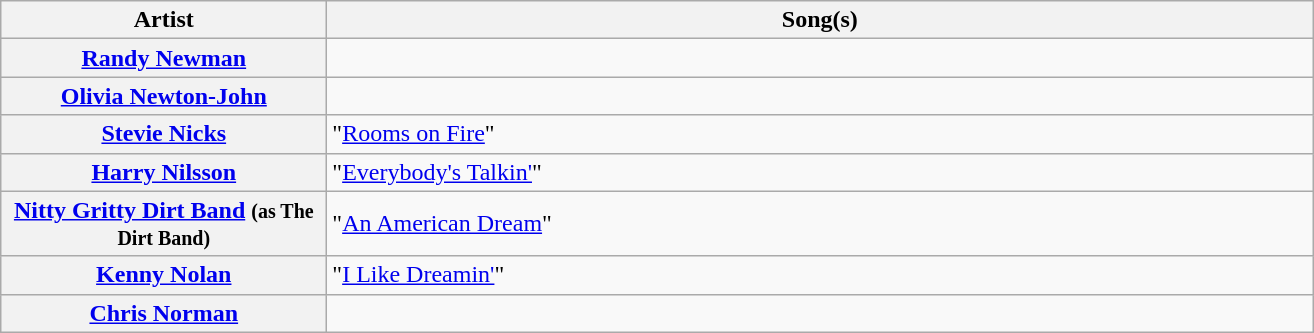<table class="wikitable plainrowheaders sortable">
<tr>
<th scope="col" style="width:210px;">Artist</th>
<th scope="col" style="width:650px;">Song(s)</th>
</tr>
<tr>
<th scope="row"><a href='#'>Randy Newman</a></th>
<td></td>
</tr>
<tr>
<th scope="row"><a href='#'>Olivia Newton-John</a></th>
<td></td>
</tr>
<tr>
<th scope="row"><a href='#'>Stevie Nicks</a></th>
<td>"<a href='#'>Rooms on Fire</a>"</td>
</tr>
<tr>
<th scope="row"><a href='#'>Harry Nilsson</a></th>
<td>"<a href='#'>Everybody's Talkin'</a>"</td>
</tr>
<tr>
<th scope="row"><a href='#'>Nitty Gritty Dirt Band</a> <small>(as The Dirt Band)</small></th>
<td>"<a href='#'>An American Dream</a>"</td>
</tr>
<tr>
<th scope="row"><a href='#'>Kenny Nolan</a></th>
<td>"<a href='#'>I Like Dreamin'</a>"</td>
</tr>
<tr>
<th scope="row"><a href='#'>Chris Norman</a></th>
<td></td>
</tr>
</table>
